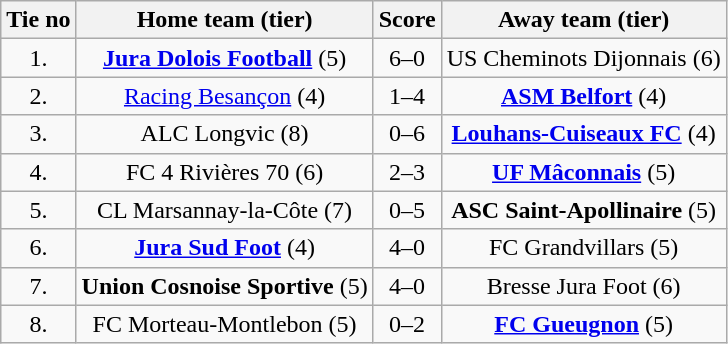<table class="wikitable" style="text-align: center">
<tr>
<th>Tie no</th>
<th>Home team (tier)</th>
<th>Score</th>
<th>Away team (tier)</th>
</tr>
<tr>
<td>1.</td>
<td><strong><a href='#'>Jura Dolois Football</a></strong> (5)</td>
<td>6–0</td>
<td>US Cheminots Dijonnais (6)</td>
</tr>
<tr>
<td>2.</td>
<td><a href='#'>Racing Besançon</a> (4)</td>
<td>1–4</td>
<td><strong><a href='#'>ASM Belfort</a></strong> (4)</td>
</tr>
<tr>
<td>3.</td>
<td>ALC Longvic (8)</td>
<td>0–6</td>
<td><strong><a href='#'>Louhans-Cuiseaux FC</a></strong> (4)</td>
</tr>
<tr>
<td>4.</td>
<td>FC 4 Rivières 70 (6)</td>
<td>2–3</td>
<td><strong><a href='#'>UF Mâconnais</a></strong> (5)</td>
</tr>
<tr>
<td>5.</td>
<td>CL Marsannay-la-Côte (7)</td>
<td>0–5</td>
<td><strong>ASC Saint-Apollinaire</strong> (5)</td>
</tr>
<tr>
<td>6.</td>
<td><strong><a href='#'>Jura Sud Foot</a></strong> (4)</td>
<td>4–0</td>
<td>FC Grandvillars (5)</td>
</tr>
<tr>
<td>7.</td>
<td><strong>Union Cosnoise Sportive</strong> (5)</td>
<td>4–0</td>
<td>Bresse Jura Foot (6)</td>
</tr>
<tr>
<td>8.</td>
<td>FC Morteau-Montlebon (5)</td>
<td>0–2</td>
<td><strong><a href='#'>FC Gueugnon</a></strong> (5)</td>
</tr>
</table>
